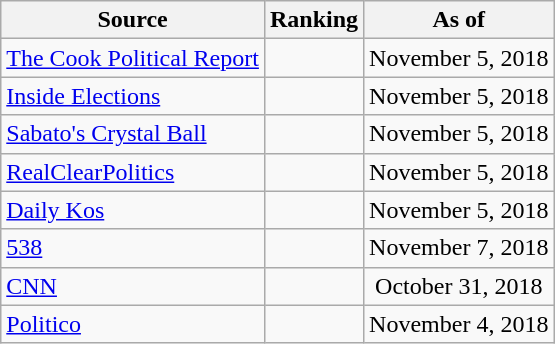<table class="wikitable" style="text-align:center">
<tr>
<th>Source</th>
<th>Ranking</th>
<th>As of</th>
</tr>
<tr>
<td style="text-align:left"><a href='#'>The Cook Political Report</a></td>
<td></td>
<td>November 5, 2018</td>
</tr>
<tr>
<td style="text-align:left"><a href='#'>Inside Elections</a></td>
<td></td>
<td>November 5, 2018</td>
</tr>
<tr>
<td style="text-align:left"><a href='#'>Sabato's Crystal Ball</a></td>
<td></td>
<td>November 5, 2018</td>
</tr>
<tr>
<td style="text-align:left"><a href='#'>RealClearPolitics</a></td>
<td></td>
<td>November 5, 2018</td>
</tr>
<tr>
<td style="text-align:left"><a href='#'>Daily Kos</a></td>
<td></td>
<td>November 5, 2018</td>
</tr>
<tr>
<td style="text-align:left"><a href='#'>538</a></td>
<td></td>
<td>November 7, 2018</td>
</tr>
<tr>
<td style="text-align:left"><a href='#'>CNN</a></td>
<td></td>
<td>October 31, 2018</td>
</tr>
<tr>
<td style="text-align:left"><a href='#'>Politico</a></td>
<td></td>
<td>November 4, 2018</td>
</tr>
</table>
